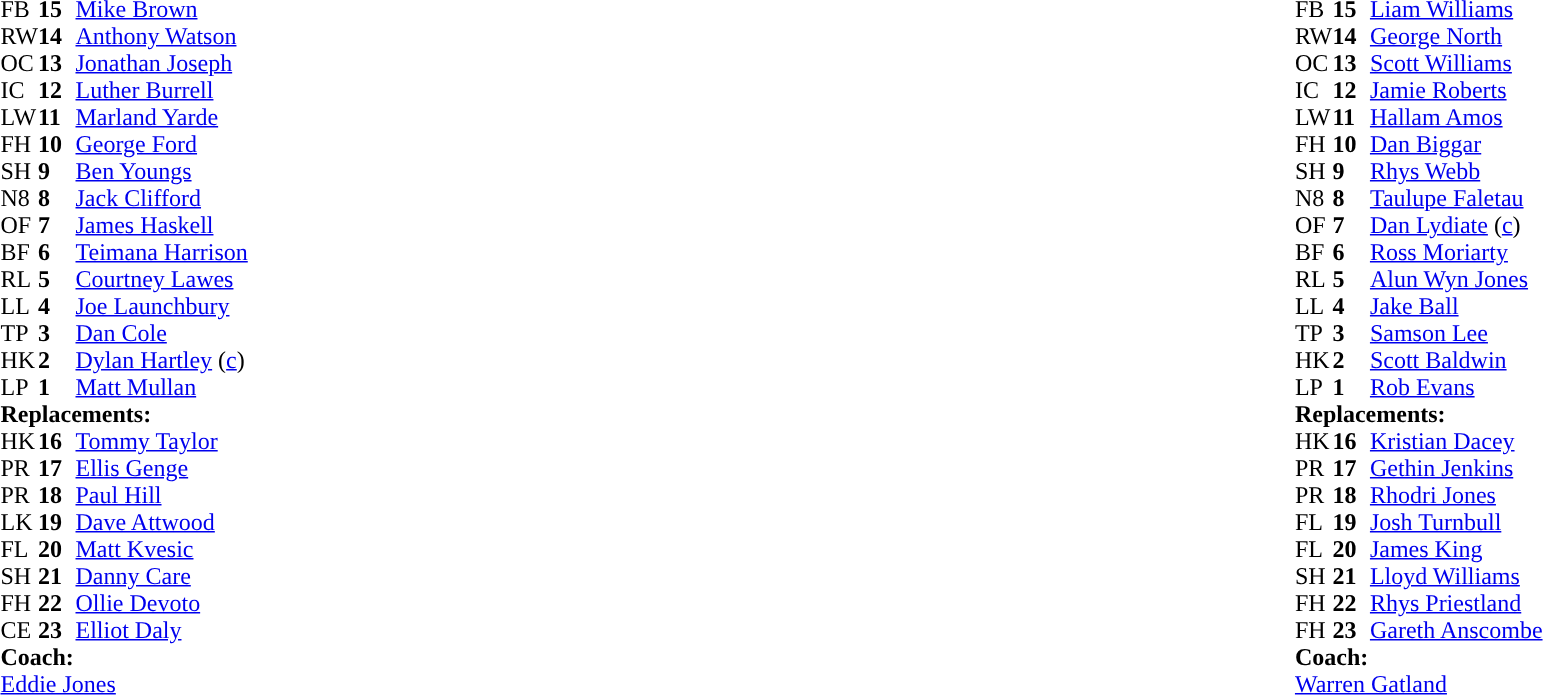<table style="width:100%">
<tr>
<td style="vertical-align:top;width:50%"><br><table cellspacing="0" cellpadding="0">
<tr>
<th width="25"></th>
<th width="25"></th>
</tr>
<tr>
<td>FB</td>
<td><strong>15</strong></td>
<td><a href='#'>Mike Brown</a></td>
</tr>
<tr>
<td>RW</td>
<td><strong>14</strong></td>
<td><a href='#'>Anthony Watson</a></td>
</tr>
<tr>
<td>OC</td>
<td><strong>13</strong></td>
<td><a href='#'>Jonathan Joseph</a></td>
<td></td>
<td></td>
</tr>
<tr>
<td>IC</td>
<td><strong>12</strong></td>
<td><a href='#'>Luther Burrell</a></td>
</tr>
<tr>
<td>LW</td>
<td><strong>11</strong></td>
<td><a href='#'>Marland Yarde</a></td>
</tr>
<tr>
<td>FH</td>
<td><strong>10</strong></td>
<td><a href='#'>George Ford</a></td>
<td></td>
<td></td>
</tr>
<tr>
<td>SH</td>
<td><strong>9</strong></td>
<td><a href='#'>Ben Youngs</a></td>
<td></td>
<td></td>
</tr>
<tr>
<td>N8</td>
<td><strong>8</strong></td>
<td><a href='#'>Jack Clifford</a></td>
</tr>
<tr>
<td>OF</td>
<td><strong>7</strong></td>
<td><a href='#'>James Haskell</a></td>
<td></td>
<td></td>
</tr>
<tr>
<td>BF</td>
<td><strong>6</strong></td>
<td><a href='#'>Teimana Harrison</a></td>
</tr>
<tr>
<td>RL</td>
<td><strong>5</strong></td>
<td><a href='#'>Courtney Lawes</a></td>
<td></td>
<td></td>
</tr>
<tr>
<td>LL</td>
<td><strong>4</strong></td>
<td><a href='#'>Joe Launchbury</a></td>
</tr>
<tr>
<td>TP</td>
<td><strong>3</strong></td>
<td><a href='#'>Dan Cole</a></td>
<td></td>
<td></td>
</tr>
<tr>
<td>HK</td>
<td><strong>2</strong></td>
<td><a href='#'>Dylan Hartley</a> (<a href='#'>c</a>)</td>
<td></td>
<td></td>
</tr>
<tr>
<td>LP</td>
<td><strong>1</strong></td>
<td><a href='#'>Matt Mullan</a></td>
<td></td>
<td></td>
</tr>
<tr>
<td colspan=3><strong>Replacements:</strong></td>
</tr>
<tr>
<td>HK</td>
<td><strong>16</strong></td>
<td><a href='#'>Tommy Taylor</a></td>
<td></td>
<td></td>
</tr>
<tr>
<td>PR</td>
<td><strong>17</strong></td>
<td><a href='#'>Ellis Genge</a></td>
<td></td>
<td></td>
</tr>
<tr>
<td>PR</td>
<td><strong>18</strong></td>
<td><a href='#'>Paul Hill</a></td>
<td></td>
<td></td>
</tr>
<tr>
<td>LK</td>
<td><strong>19</strong></td>
<td><a href='#'>Dave Attwood</a></td>
<td></td>
<td></td>
</tr>
<tr>
<td>FL</td>
<td><strong>20</strong></td>
<td><a href='#'>Matt Kvesic</a></td>
<td></td>
<td></td>
</tr>
<tr>
<td>SH</td>
<td><strong>21</strong></td>
<td><a href='#'>Danny Care</a></td>
<td></td>
<td></td>
</tr>
<tr>
<td>FH</td>
<td><strong>22</strong></td>
<td><a href='#'>Ollie Devoto</a></td>
<td></td>
<td></td>
</tr>
<tr>
<td>CE</td>
<td><strong>23</strong></td>
<td><a href='#'>Elliot Daly</a></td>
<td></td>
<td></td>
</tr>
<tr>
<td colspan=3><strong>Coach:</strong></td>
</tr>
<tr>
<td colspan="4"> <a href='#'>Eddie Jones</a></td>
</tr>
</table>
</td>
<td style="vertical-align:top"></td>
<td style="vertical-align:top;width:50%"><br><table cellspacing="0" cellpadding="0" style="margin:auto">
<tr>
<th width="25"></th>
<th width="25"></th>
</tr>
<tr>
<td>FB</td>
<td><strong>15</strong></td>
<td><a href='#'>Liam Williams</a></td>
</tr>
<tr>
<td>RW</td>
<td><strong>14</strong></td>
<td><a href='#'>George North</a></td>
</tr>
<tr>
<td>OC</td>
<td><strong>13</strong></td>
<td><a href='#'>Scott Williams</a></td>
<td></td>
<td></td>
</tr>
<tr>
<td>IC</td>
<td><strong>12</strong></td>
<td><a href='#'>Jamie Roberts</a></td>
</tr>
<tr>
<td>LW</td>
<td><strong>11</strong></td>
<td><a href='#'>Hallam Amos</a></td>
</tr>
<tr>
<td>FH</td>
<td><strong>10</strong></td>
<td><a href='#'>Dan Biggar</a></td>
<td></td>
<td></td>
</tr>
<tr>
<td>SH</td>
<td><strong>9</strong></td>
<td><a href='#'>Rhys Webb</a></td>
<td></td>
<td></td>
</tr>
<tr>
<td>N8</td>
<td><strong>8</strong></td>
<td><a href='#'>Taulupe Faletau</a></td>
</tr>
<tr>
<td>OF</td>
<td><strong>7</strong></td>
<td><a href='#'>Dan Lydiate</a> (<a href='#'>c</a>)</td>
<td></td>
<td></td>
</tr>
<tr>
<td>BF</td>
<td><strong>6</strong></td>
<td><a href='#'>Ross Moriarty</a></td>
</tr>
<tr>
<td>RL</td>
<td><strong>5</strong></td>
<td><a href='#'>Alun Wyn Jones</a></td>
<td></td>
<td></td>
</tr>
<tr>
<td>LL</td>
<td><strong>4</strong></td>
<td><a href='#'>Jake Ball</a></td>
</tr>
<tr>
<td>TP</td>
<td><strong>3</strong></td>
<td><a href='#'>Samson Lee</a></td>
<td></td>
<td></td>
</tr>
<tr>
<td>HK</td>
<td><strong>2</strong></td>
<td><a href='#'>Scott Baldwin</a></td>
<td></td>
<td></td>
</tr>
<tr>
<td>LP</td>
<td><strong>1</strong></td>
<td><a href='#'>Rob Evans</a></td>
<td></td>
<td></td>
</tr>
<tr>
<td colspan=3><strong>Replacements:</strong></td>
</tr>
<tr>
<td>HK</td>
<td><strong>16</strong></td>
<td><a href='#'>Kristian Dacey</a></td>
<td></td>
<td></td>
</tr>
<tr>
<td>PR</td>
<td><strong>17</strong></td>
<td><a href='#'>Gethin Jenkins</a></td>
<td></td>
<td></td>
</tr>
<tr>
<td>PR</td>
<td><strong>18</strong></td>
<td><a href='#'>Rhodri Jones</a></td>
<td></td>
<td></td>
</tr>
<tr>
<td>FL</td>
<td><strong>19</strong></td>
<td><a href='#'>Josh Turnbull</a></td>
<td></td>
<td></td>
</tr>
<tr>
<td>FL</td>
<td><strong>20</strong></td>
<td><a href='#'>James King</a></td>
<td></td>
<td></td>
</tr>
<tr>
<td>SH</td>
<td><strong>21</strong></td>
<td><a href='#'>Lloyd Williams</a></td>
<td></td>
<td></td>
</tr>
<tr>
<td>FH</td>
<td><strong>22</strong></td>
<td><a href='#'>Rhys Priestland</a></td>
<td></td>
<td></td>
</tr>
<tr>
<td>FH</td>
<td><strong>23</strong></td>
<td><a href='#'>Gareth Anscombe</a></td>
<td></td>
<td></td>
</tr>
<tr>
<td colspan=3><strong>Coach:</strong></td>
</tr>
<tr>
<td colspan="4"> <a href='#'>Warren Gatland</a></td>
</tr>
</table>
</td>
</tr>
</table>
